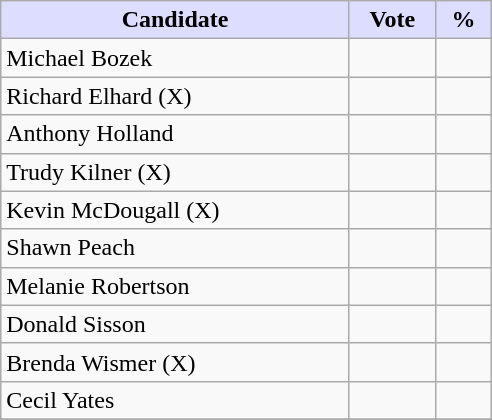<table class="wikitable">
<tr>
<th style="background:#ddf; width:225px;">Candidate</th>
<th style="background:#ddf; width:50px;">Vote</th>
<th style="background:#ddf; width:30px;">%</th>
</tr>
<tr>
<td>Michael Bozek</td>
<td></td>
<td></td>
</tr>
<tr>
<td>Richard Elhard (X)</td>
<td></td>
<td></td>
</tr>
<tr>
<td>Anthony Holland</td>
<td></td>
<td></td>
</tr>
<tr>
<td>Trudy Kilner (X)</td>
<td></td>
<td></td>
</tr>
<tr>
<td>Kevin McDougall (X)</td>
<td></td>
<td></td>
</tr>
<tr>
<td>Shawn Peach</td>
<td></td>
<td></td>
</tr>
<tr>
<td>Melanie Robertson</td>
<td></td>
<td></td>
</tr>
<tr>
<td>Donald Sisson</td>
<td></td>
<td></td>
</tr>
<tr>
<td>Brenda Wismer (X)</td>
<td></td>
<td></td>
</tr>
<tr>
<td>Cecil Yates</td>
<td></td>
<td></td>
</tr>
<tr>
</tr>
</table>
